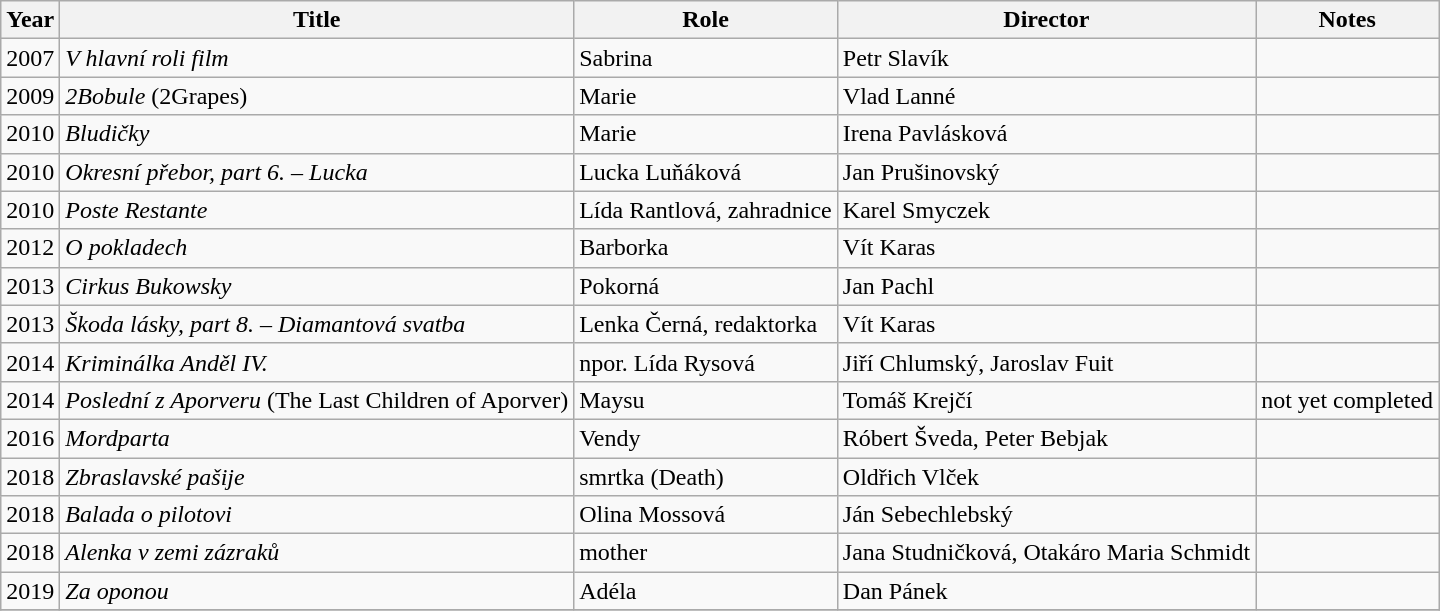<table class="wikitable sortable">
<tr>
<th>Year</th>
<th>Title</th>
<th>Role</th>
<th>Director</th>
<th class="unsortable">Notes</th>
</tr>
<tr>
<td>2007</td>
<td><em>V hlavní roli film</em></td>
<td>Sabrina</td>
<td>Petr Slavík</td>
<td></td>
</tr>
<tr>
<td>2009</td>
<td><em>2Bobule</em> (2Grapes)</td>
<td>Marie</td>
<td>Vlad Lanné</td>
<td></td>
</tr>
<tr>
<td>2010</td>
<td><em>Bludičky</em></td>
<td>Marie</td>
<td>Irena Pavlásková</td>
<td></td>
</tr>
<tr>
<td>2010</td>
<td><em>Okresní přebor, part 6. – Lucka</em></td>
<td>Lucka Luňáková</td>
<td>Jan Prušinovský</td>
<td></td>
</tr>
<tr>
<td>2010</td>
<td><em>Poste Restante</em></td>
<td>Lída Rantlová, zahradnice</td>
<td>Karel Smyczek</td>
<td></td>
</tr>
<tr>
<td>2012</td>
<td><em>O pokladech</em></td>
<td>Barborka</td>
<td>Vít Karas</td>
<td></td>
</tr>
<tr>
<td>2013</td>
<td><em>Cirkus Bukowsky</em></td>
<td>Pokorná</td>
<td>Jan Pachl</td>
<td></td>
</tr>
<tr>
<td>2013</td>
<td><em>Škoda lásky, part 8. – Diamantová svatba</em></td>
<td>Lenka Černá, redaktorka</td>
<td>Vít Karas</td>
<td></td>
</tr>
<tr>
<td>2014</td>
<td><em>Kriminálka Anděl IV.</em></td>
<td>npor. Lída Rysová</td>
<td>Jiří Chlumský, Jaroslav Fuit</td>
<td></td>
</tr>
<tr>
<td>2014</td>
<td><em>Poslední z Aporveru</em> (The Last Children of Aporver)</td>
<td>Maysu</td>
<td>Tomáš Krejčí</td>
<td>not yet completed</td>
</tr>
<tr>
<td>2016</td>
<td><em>Mordparta</em></td>
<td>Vendy</td>
<td>Róbert Šveda, Peter Bebjak</td>
<td></td>
</tr>
<tr>
<td>2018</td>
<td><em>Zbraslavské pašije</em></td>
<td>smrtka (Death)</td>
<td>Oldřich Vlček</td>
<td></td>
</tr>
<tr>
<td>2018</td>
<td><em>Balada o pilotovi</em></td>
<td>Olina Mossová</td>
<td>Ján Sebechlebský</td>
<td></td>
</tr>
<tr>
<td>2018</td>
<td><em>Alenka v zemi zázraků</em></td>
<td>mother</td>
<td>Jana Studničková, Otakáro Maria Schmidt</td>
<td></td>
</tr>
<tr>
<td>2019</td>
<td><em>Za oponou</em></td>
<td>Adéla</td>
<td>Dan Pánek</td>
<td></td>
</tr>
<tr>
</tr>
</table>
